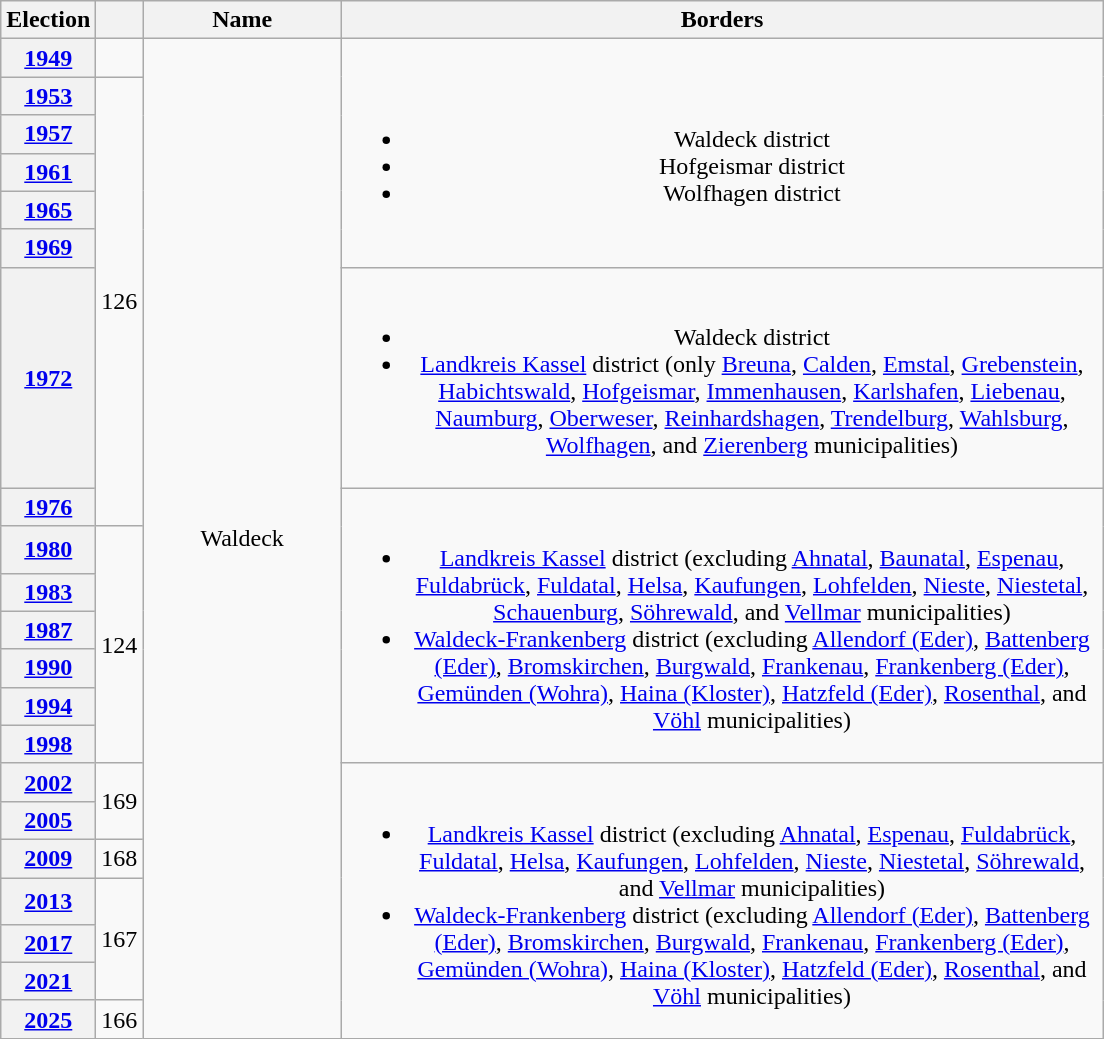<table class=wikitable style="text-align:center">
<tr>
<th>Election</th>
<th></th>
<th width=125px>Name</th>
<th width=500px>Borders</th>
</tr>
<tr>
<th><a href='#'>1949</a></th>
<td></td>
<td rowspan=21>Waldeck</td>
<td rowspan=6><br><ul><li>Waldeck district</li><li>Hofgeismar district</li><li>Wolfhagen district</li></ul></td>
</tr>
<tr>
<th><a href='#'>1953</a></th>
<td rowspan=7>126</td>
</tr>
<tr>
<th><a href='#'>1957</a></th>
</tr>
<tr>
<th><a href='#'>1961</a></th>
</tr>
<tr>
<th><a href='#'>1965</a></th>
</tr>
<tr>
<th><a href='#'>1969</a></th>
</tr>
<tr>
<th><a href='#'>1972</a></th>
<td><br><ul><li>Waldeck district</li><li><a href='#'>Landkreis Kassel</a> district (only <a href='#'>Breuna</a>, <a href='#'>Calden</a>, <a href='#'>Emstal</a>, <a href='#'>Grebenstein</a>, <a href='#'>Habichtswald</a>, <a href='#'>Hofgeismar</a>, <a href='#'>Immenhausen</a>, <a href='#'>Karlshafen</a>, <a href='#'>Liebenau</a>, <a href='#'>Naumburg</a>, <a href='#'>Oberweser</a>, <a href='#'>Reinhardshagen</a>, <a href='#'>Trendelburg</a>, <a href='#'>Wahlsburg</a>, <a href='#'>Wolfhagen</a>, and <a href='#'>Zierenberg</a> municipalities)</li></ul></td>
</tr>
<tr>
<th><a href='#'>1976</a></th>
<td rowspan=7><br><ul><li><a href='#'>Landkreis Kassel</a> district (excluding <a href='#'>Ahnatal</a>, <a href='#'>Baunatal</a>, <a href='#'>Espenau</a>, <a href='#'>Fuldabrück</a>, <a href='#'>Fuldatal</a>, <a href='#'>Helsa</a>, <a href='#'>Kaufungen</a>, <a href='#'>Lohfelden</a>, <a href='#'>Nieste</a>, <a href='#'>Niestetal</a>, <a href='#'>Schauenburg</a>, <a href='#'>Söhrewald</a>, and <a href='#'>Vellmar</a> municipalities)</li><li><a href='#'>Waldeck-Frankenberg</a> district (excluding <a href='#'>Allendorf (Eder)</a>, <a href='#'>Battenberg (Eder)</a>, <a href='#'>Bromskirchen</a>, <a href='#'>Burgwald</a>, <a href='#'>Frankenau</a>, <a href='#'>Frankenberg (Eder)</a>, <a href='#'>Gemünden (Wohra)</a>, <a href='#'>Haina (Kloster)</a>, <a href='#'>Hatzfeld (Eder)</a>, <a href='#'>Rosenthal</a>, and <a href='#'>Vöhl</a> municipalities)</li></ul></td>
</tr>
<tr>
<th><a href='#'>1980</a></th>
<td rowspan=6>124</td>
</tr>
<tr>
<th><a href='#'>1983</a></th>
</tr>
<tr>
<th><a href='#'>1987</a></th>
</tr>
<tr>
<th><a href='#'>1990</a></th>
</tr>
<tr>
<th><a href='#'>1994</a></th>
</tr>
<tr>
<th><a href='#'>1998</a></th>
</tr>
<tr>
<th><a href='#'>2002</a></th>
<td rowspan=2>169</td>
<td rowspan=7><br><ul><li><a href='#'>Landkreis Kassel</a> district (excluding <a href='#'>Ahnatal</a>, <a href='#'>Espenau</a>, <a href='#'>Fuldabrück</a>, <a href='#'>Fuldatal</a>, <a href='#'>Helsa</a>, <a href='#'>Kaufungen</a>, <a href='#'>Lohfelden</a>, <a href='#'>Nieste</a>, <a href='#'>Niestetal</a>, <a href='#'>Söhrewald</a>, and <a href='#'>Vellmar</a> municipalities)</li><li><a href='#'>Waldeck-Frankenberg</a> district (excluding <a href='#'>Allendorf (Eder)</a>, <a href='#'>Battenberg (Eder)</a>, <a href='#'>Bromskirchen</a>, <a href='#'>Burgwald</a>, <a href='#'>Frankenau</a>, <a href='#'>Frankenberg (Eder)</a>, <a href='#'>Gemünden (Wohra)</a>, <a href='#'>Haina (Kloster)</a>, <a href='#'>Hatzfeld (Eder)</a>, <a href='#'>Rosenthal</a>, and <a href='#'>Vöhl</a> municipalities)</li></ul></td>
</tr>
<tr>
<th><a href='#'>2005</a></th>
</tr>
<tr>
<th><a href='#'>2009</a></th>
<td>168</td>
</tr>
<tr>
<th><a href='#'>2013</a></th>
<td rowspan=3>167</td>
</tr>
<tr>
<th><a href='#'>2017</a></th>
</tr>
<tr>
<th><a href='#'>2021</a></th>
</tr>
<tr>
<th><a href='#'>2025</a></th>
<td>166</td>
</tr>
</table>
